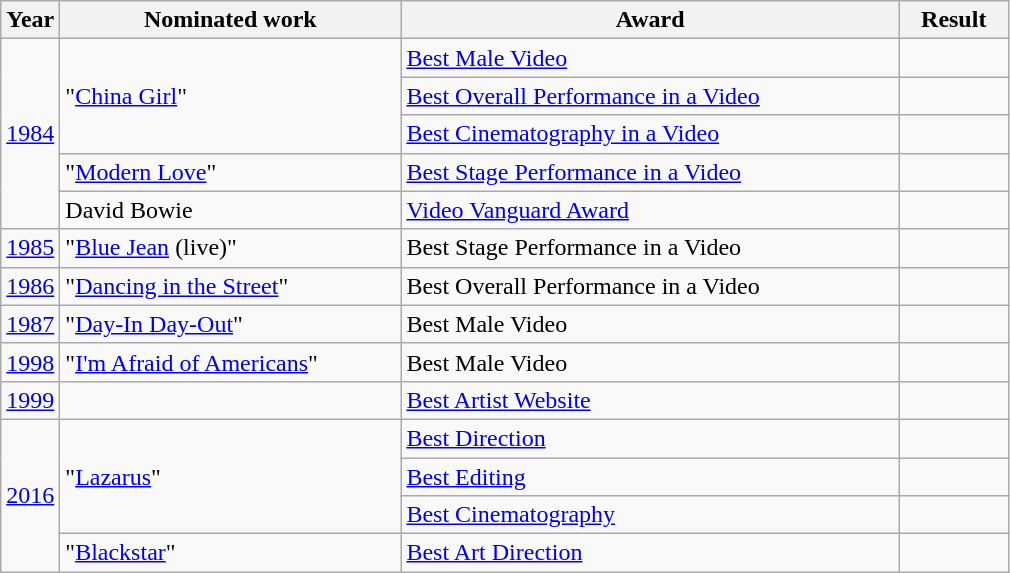<table class="wikitable">
<tr>
<th>Year</th>
<th style="width:220px;">Nominated work</th>
<th style="width:325px;">Award</th>
<th width="65">Result</th>
</tr>
<tr>
<td rowspan="5"><a href='#'>1984</a></td>
<td rowspan="3">"<a href='#'>China Girl</a>"</td>
<td><a href='#'>Best Male Video</a></td>
<td></td>
</tr>
<tr>
<td><a href='#'>Best Overall Performance in a Video</a></td>
<td></td>
</tr>
<tr>
<td><a href='#'>Best Cinematography in a Video</a></td>
<td></td>
</tr>
<tr>
<td>"<a href='#'>Modern Love</a>"</td>
<td><a href='#'>Best Stage Performance in a Video</a></td>
<td></td>
</tr>
<tr>
<td>David Bowie</td>
<td><a href='#'>Video Vanguard Award</a></td>
<td></td>
</tr>
<tr>
<td><a href='#'>1985</a></td>
<td>"<a href='#'>Blue Jean</a> (live)"</td>
<td>Best Stage Performance in a Video</td>
<td></td>
</tr>
<tr>
<td><a href='#'>1986</a></td>
<td>"<a href='#'>Dancing in the Street</a>"</td>
<td>Best Overall Performance in a Video</td>
<td></td>
</tr>
<tr>
<td><a href='#'>1987</a></td>
<td>"<a href='#'>Day-In Day-Out</a>"</td>
<td>Best Male Video</td>
<td></td>
</tr>
<tr>
<td><a href='#'>1998</a></td>
<td>"<a href='#'>I'm Afraid of Americans</a>"</td>
<td>Best Male Video</td>
<td></td>
</tr>
<tr>
<td><a href='#'>1999</a></td>
<td></td>
<td><a href='#'>Best Artist Website</a></td>
<td></td>
</tr>
<tr>
<td rowspan="4"><a href='#'>2016</a></td>
<td rowspan="3">"<a href='#'>Lazarus</a>"</td>
<td><a href='#'>Best Direction</a></td>
<td></td>
</tr>
<tr>
<td><a href='#'>Best Editing</a></td>
<td></td>
</tr>
<tr>
<td><a href='#'>Best Cinematography</a></td>
<td></td>
</tr>
<tr>
<td>"<a href='#'>Blackstar</a>"</td>
<td><a href='#'>Best Art Direction</a></td>
<td></td>
</tr>
</table>
